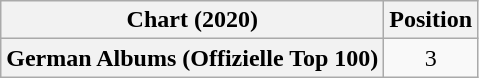<table class="wikitable plainrowheaders" style="text-align:center">
<tr>
<th scope="col">Chart (2020)</th>
<th scope="col">Position</th>
</tr>
<tr>
<th scope="row">German Albums (Offizielle Top 100)</th>
<td>3</td>
</tr>
</table>
